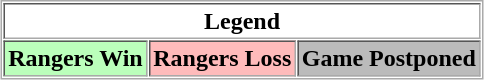<table align="center" border="1" cellpadding="2" cellspacing="1" style="border:1px solid #aaa">
<tr>
<th colspan="4">Legend</th>
</tr>
<tr>
<th style="background:#bbffbb;">Rangers Win</th>
<th style="background:#ffbbbb;">Rangers Loss</th>
<th style="background:#bbb;">Game Postponed</th>
</tr>
</table>
